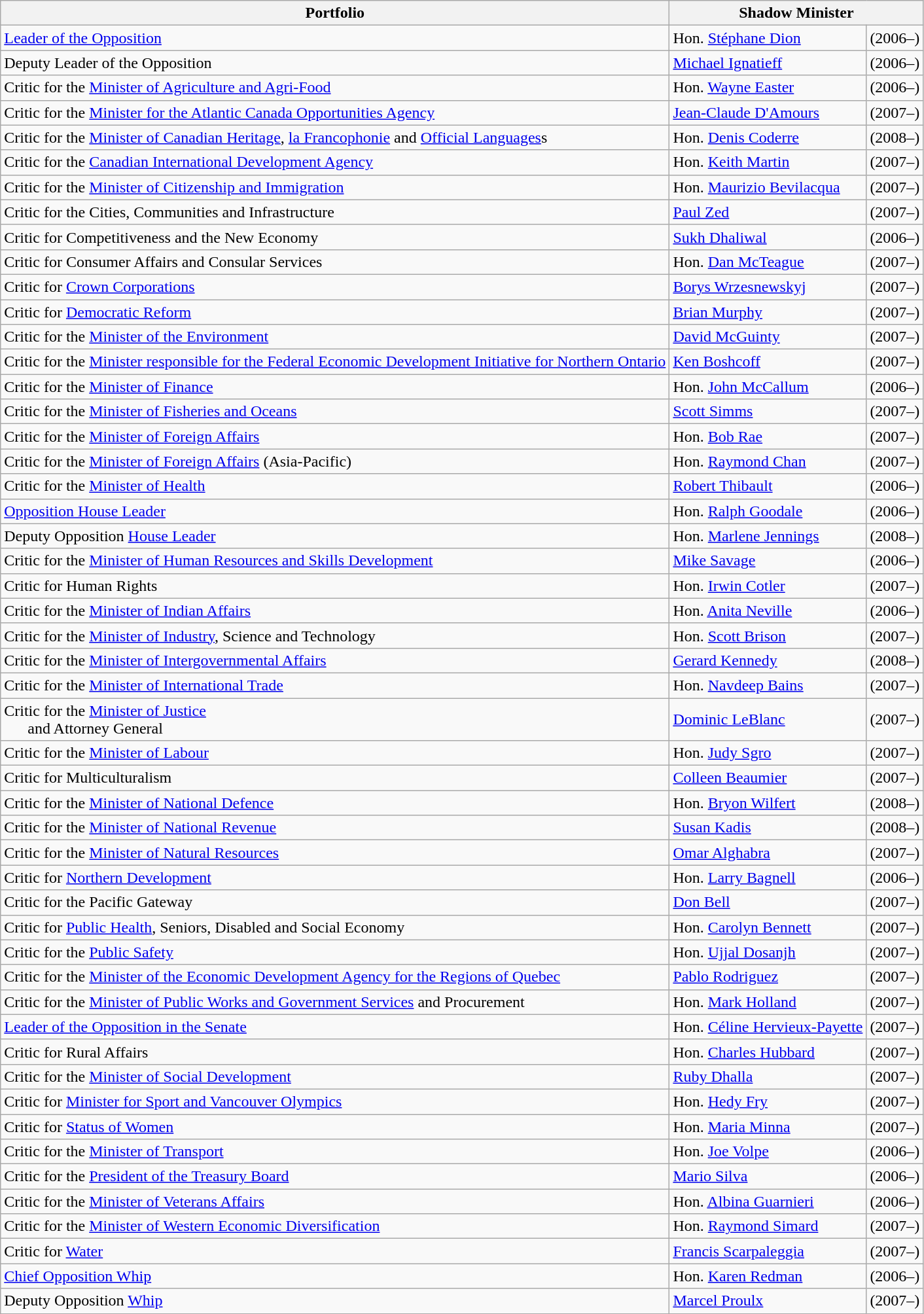<table class="wikitable">
<tr>
<th>Portfolio</th>
<th colspan="2">Shadow Minister</th>
</tr>
<tr ---->
<td><a href='#'>Leader of the Opposition</a></td>
<td>Hon. <a href='#'>Stéphane Dion</a></td>
<td>(2006–)</td>
</tr>
<tr ---->
<td>Deputy Leader of the Opposition</td>
<td><a href='#'>Michael Ignatieff</a></td>
<td>(2006–)</td>
</tr>
<tr ---->
<td>Critic for the <a href='#'>Minister of Agriculture and Agri-Food</a></td>
<td>Hon. <a href='#'>Wayne Easter</a></td>
<td>(2006–)</td>
</tr>
<tr ---->
<td>Critic for the <a href='#'>Minister for the Atlantic Canada Opportunities Agency</a></td>
<td><a href='#'>Jean-Claude D'Amours</a></td>
<td>(2007–)</td>
</tr>
<tr ---->
<td>Critic for the <a href='#'>Minister of Canadian Heritage</a>, <a href='#'>la Francophonie</a> and <a href='#'>Official Languages</a>s</td>
<td>Hon. <a href='#'>Denis Coderre</a></td>
<td>(2008–)</td>
</tr>
<tr ---->
<td>Critic for the <a href='#'>Canadian International Development Agency</a></td>
<td>Hon. <a href='#'>Keith Martin</a></td>
<td>(2007–)</td>
</tr>
<tr ---->
<td>Critic for the <a href='#'>Minister of Citizenship and Immigration</a></td>
<td>Hon. <a href='#'>Maurizio Bevilacqua</a></td>
<td>(2007–)</td>
</tr>
<tr ---->
<td>Critic for the Cities, Communities and Infrastructure</td>
<td><a href='#'>Paul Zed</a></td>
<td>(2007–)</td>
</tr>
<tr ---->
<td>Critic for Competitiveness and the New Economy</td>
<td><a href='#'>Sukh Dhaliwal</a></td>
<td>(2006–)</td>
</tr>
<tr ---->
<td>Critic for Consumer Affairs and Consular Services</td>
<td>Hon. <a href='#'>Dan McTeague</a></td>
<td>(2007–)</td>
</tr>
<tr ---->
<td>Critic for <a href='#'>Crown Corporations</a></td>
<td><a href='#'>Borys Wrzesnewskyj</a></td>
<td>(2007–)</td>
</tr>
<tr ---->
<td>Critic for <a href='#'>Democratic Reform</a></td>
<td><a href='#'>Brian Murphy</a></td>
<td>(2007–)</td>
</tr>
<tr ---->
<td>Critic for the <a href='#'>Minister of the Environment</a></td>
<td><a href='#'>David McGuinty</a></td>
<td>(2007–)</td>
</tr>
<tr ---->
<td>Critic for the <a href='#'>Minister responsible for the Federal Economic Development Initiative for Northern Ontario</a></td>
<td><a href='#'>Ken Boshcoff</a></td>
<td>(2007–)</td>
</tr>
<tr ---->
<td>Critic for the <a href='#'>Minister of Finance</a></td>
<td>Hon. <a href='#'>John McCallum</a></td>
<td>(2006–)</td>
</tr>
<tr ---->
<td>Critic for the <a href='#'>Minister of Fisheries and Oceans</a></td>
<td><a href='#'>Scott Simms</a></td>
<td>(2007–)</td>
</tr>
<tr ---->
<td>Critic for the <a href='#'>Minister of Foreign Affairs</a></td>
<td>Hon. <a href='#'>Bob Rae</a></td>
<td>(2007–)</td>
</tr>
<tr ---->
<td>Critic for the <a href='#'>Minister of Foreign Affairs</a> (Asia-Pacific)</td>
<td>Hon. <a href='#'>Raymond Chan</a></td>
<td>(2007–)</td>
</tr>
<tr ---->
<td>Critic for the <a href='#'>Minister of Health</a></td>
<td><a href='#'>Robert Thibault</a></td>
<td>(2006–)</td>
</tr>
<tr ---->
<td><a href='#'>Opposition House Leader</a></td>
<td>Hon. <a href='#'>Ralph Goodale</a></td>
<td>(2006–)</td>
</tr>
<tr ---->
<td>Deputy Opposition <a href='#'>House Leader</a></td>
<td>Hon. <a href='#'>Marlene Jennings</a></td>
<td>(2008–)</td>
</tr>
<tr ---->
<td>Critic for the <a href='#'>Minister of Human Resources and Skills Development</a></td>
<td><a href='#'>Mike Savage</a></td>
<td>(2006–)</td>
</tr>
<tr ---->
<td>Critic for Human Rights</td>
<td>Hon. <a href='#'>Irwin Cotler</a></td>
<td>(2007–)</td>
</tr>
<tr ---->
<td>Critic for the <a href='#'>Minister of Indian Affairs</a></td>
<td>Hon. <a href='#'>Anita Neville</a></td>
<td>(2006–)</td>
</tr>
<tr ---->
<td>Critic for the <a href='#'>Minister of Industry</a>, Science and Technology</td>
<td>Hon. <a href='#'>Scott Brison</a></td>
<td>(2007–)</td>
</tr>
<tr ---->
<td>Critic for the <a href='#'>Minister of Intergovernmental Affairs</a></td>
<td><a href='#'>Gerard Kennedy</a></td>
<td>(2008–)</td>
</tr>
<tr ---->
<td>Critic for the <a href='#'>Minister of International Trade</a></td>
<td>Hon. <a href='#'>Navdeep Bains</a></td>
<td>(2007–)</td>
</tr>
<tr ---->
<td>Critic for the <a href='#'>Minister of Justice</a><br>      and Attorney General</td>
<td><a href='#'>Dominic LeBlanc</a></td>
<td>(2007–)</td>
</tr>
<tr ---->
<td>Critic for the <a href='#'>Minister of Labour</a></td>
<td>Hon. <a href='#'>Judy Sgro</a></td>
<td>(2007–)</td>
</tr>
<tr ---->
<td>Critic for Multiculturalism</td>
<td><a href='#'>Colleen Beaumier</a></td>
<td>(2007–)</td>
</tr>
<tr ---->
<td>Critic for the <a href='#'>Minister of National Defence</a></td>
<td>Hon. <a href='#'>Bryon Wilfert</a></td>
<td>(2008–)</td>
</tr>
<tr ---->
<td>Critic for the <a href='#'>Minister of National Revenue</a></td>
<td><a href='#'>Susan Kadis</a></td>
<td>(2008–)</td>
</tr>
<tr ---->
<td>Critic for the <a href='#'>Minister of Natural Resources</a></td>
<td><a href='#'>Omar Alghabra</a></td>
<td>(2007–)</td>
</tr>
<tr ---->
<td>Critic for <a href='#'>Northern Development</a></td>
<td>Hon. <a href='#'>Larry Bagnell</a></td>
<td>(2006–)</td>
</tr>
<tr ---->
<td>Critic for the Pacific Gateway</td>
<td><a href='#'>Don Bell</a></td>
<td>(2007–)</td>
</tr>
<tr ---->
<td>Critic for <a href='#'>Public Health</a>, Seniors, Disabled and Social Economy</td>
<td>Hon. <a href='#'>Carolyn Bennett</a></td>
<td>(2007–)</td>
</tr>
<tr ---->
<td>Critic for the <a href='#'>Public Safety</a></td>
<td>Hon. <a href='#'>Ujjal Dosanjh</a></td>
<td>(2007–)</td>
</tr>
<tr ---->
<td>Critic for the <a href='#'>Minister of the Economic Development Agency for the Regions of Quebec</a></td>
<td><a href='#'>Pablo Rodriguez</a></td>
<td>(2007–)</td>
</tr>
<tr ---->
<td>Critic for the <a href='#'>Minister of Public Works and Government Services</a> and Procurement</td>
<td>Hon. <a href='#'>Mark Holland</a></td>
<td>(2007–)</td>
</tr>
<tr ---->
<td><a href='#'>Leader of the Opposition in the Senate</a></td>
<td>Hon. <a href='#'>Céline Hervieux-Payette</a></td>
<td>(2007–)</td>
</tr>
<tr ---->
<td>Critic for Rural Affairs</td>
<td>Hon. <a href='#'>Charles Hubbard</a></td>
<td>(2007–)</td>
</tr>
<tr ---->
<td>Critic for the <a href='#'>Minister of Social Development</a></td>
<td><a href='#'>Ruby Dhalla</a></td>
<td>(2007–)</td>
</tr>
<tr ---->
<td>Critic for <a href='#'>Minister for Sport and Vancouver Olympics</a></td>
<td>Hon. <a href='#'>Hedy Fry</a></td>
<td>(2007–)</td>
</tr>
<tr ---->
<td>Critic for <a href='#'>Status of Women</a></td>
<td>Hon. <a href='#'>Maria Minna</a></td>
<td>(2007–)</td>
</tr>
<tr ---->
<td>Critic for the <a href='#'>Minister of Transport</a></td>
<td>Hon. <a href='#'>Joe Volpe</a></td>
<td>(2006–)</td>
</tr>
<tr ---->
<td>Critic for the <a href='#'>President of the Treasury Board</a></td>
<td><a href='#'>Mario Silva</a></td>
<td>(2006–)</td>
</tr>
<tr ---->
<td>Critic for the <a href='#'>Minister of Veterans Affairs</a></td>
<td>Hon. <a href='#'>Albina Guarnieri</a></td>
<td>(2006–)</td>
</tr>
<tr ---->
<td>Critic for the <a href='#'>Minister of Western Economic Diversification</a></td>
<td>Hon. <a href='#'>Raymond Simard</a></td>
<td>(2007–)</td>
</tr>
<tr ---->
<td>Critic for <a href='#'>Water</a></td>
<td><a href='#'>Francis Scarpaleggia</a></td>
<td>(2007–)</td>
</tr>
<tr ---->
<td><a href='#'>Chief Opposition Whip</a></td>
<td>Hon. <a href='#'>Karen Redman</a></td>
<td>(2006–)</td>
</tr>
<tr ---->
<td>Deputy Opposition <a href='#'>Whip</a></td>
<td><a href='#'>Marcel Proulx</a></td>
<td>(2007–)</td>
</tr>
</table>
